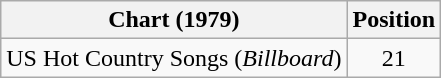<table class="wikitable">
<tr>
<th>Chart (1979)</th>
<th>Position</th>
</tr>
<tr>
<td>US Hot Country Songs (<em>Billboard</em>)</td>
<td align="center">21</td>
</tr>
</table>
